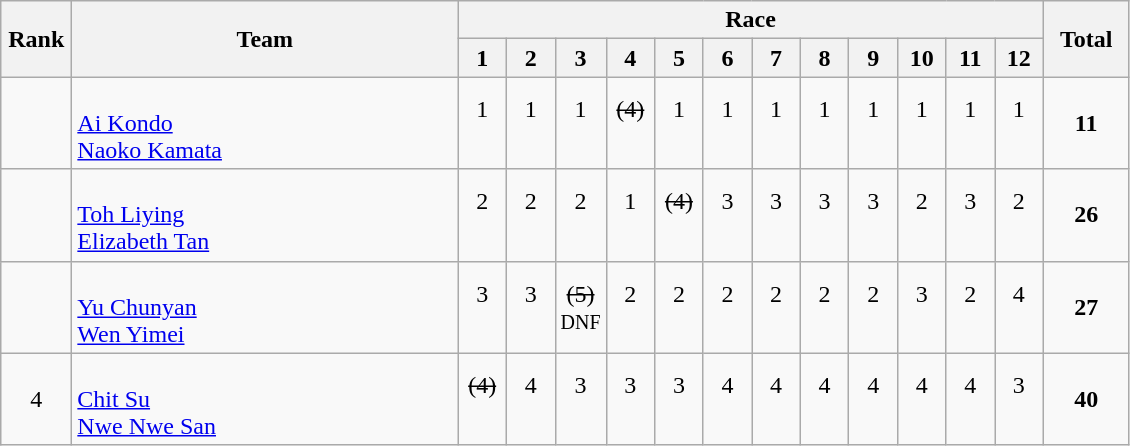<table | class="wikitable" style="text-align:center">
<tr>
<th rowspan="2" width=40>Rank</th>
<th rowspan="2" width=250>Team</th>
<th colspan="12">Race</th>
<th rowspan="2" width=50>Total</th>
</tr>
<tr>
<th width=25>1</th>
<th width=25>2</th>
<th width=25>3</th>
<th width=25>4</th>
<th width=25>5</th>
<th width=25>6</th>
<th width=25>7</th>
<th width=25>8</th>
<th width=25>9</th>
<th width=25>10</th>
<th width=25>11</th>
<th width=25>12</th>
</tr>
<tr>
<td></td>
<td align=left><br><a href='#'>Ai Kondo</a><br><a href='#'>Naoko Kamata</a></td>
<td>1<br> </td>
<td>1<br> </td>
<td>1<br> </td>
<td><s>(4)</s><br> </td>
<td>1<br> </td>
<td>1<br> </td>
<td>1<br> </td>
<td>1<br> </td>
<td>1<br> </td>
<td>1<br> </td>
<td>1<br> </td>
<td>1<br> </td>
<td><strong>11</strong></td>
</tr>
<tr>
<td></td>
<td align=left><br><a href='#'>Toh Liying</a><br><a href='#'>Elizabeth Tan</a></td>
<td>2<br> </td>
<td>2<br> </td>
<td>2<br> </td>
<td>1<br> </td>
<td><s>(4)</s><br> </td>
<td>3<br> </td>
<td>3<br> </td>
<td>3<br> </td>
<td>3<br> </td>
<td>2<br> </td>
<td>3<br> </td>
<td>2<br> </td>
<td><strong>26</strong></td>
</tr>
<tr>
<td></td>
<td align=left><br><a href='#'>Yu Chunyan</a><br><a href='#'>Wen Yimei</a></td>
<td>3<br> </td>
<td>3<br> </td>
<td><s>(5)</s><br><small>DNF</small></td>
<td>2<br> </td>
<td>2<br> </td>
<td>2<br> </td>
<td>2<br> </td>
<td>2<br> </td>
<td>2<br> </td>
<td>3<br> </td>
<td>2<br> </td>
<td>4<br> </td>
<td><strong>27</strong></td>
</tr>
<tr>
<td>4</td>
<td align=left><br><a href='#'>Chit Su</a><br><a href='#'>Nwe Nwe San</a></td>
<td><s>(4)</s><br> </td>
<td>4<br> </td>
<td>3<br> </td>
<td>3<br> </td>
<td>3<br> </td>
<td>4<br> </td>
<td>4<br> </td>
<td>4<br> </td>
<td>4<br> </td>
<td>4<br> </td>
<td>4<br> </td>
<td>3<br> </td>
<td><strong>40</strong></td>
</tr>
</table>
